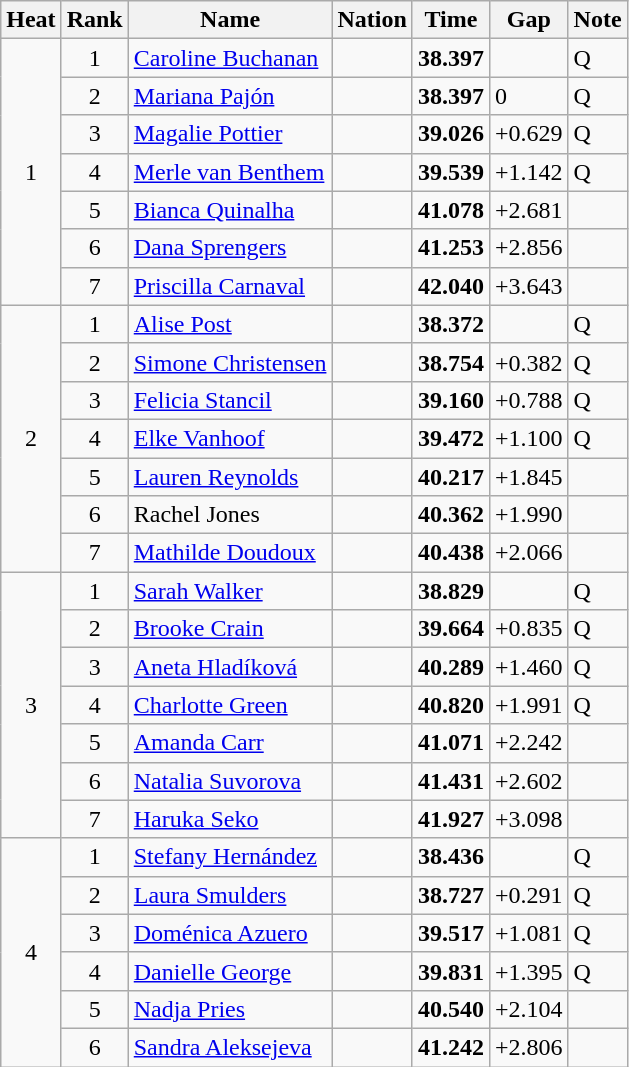<table class=wikitable sortable style=text-align:center>
<tr>
<th>Heat</th>
<th>Rank</th>
<th>Name</th>
<th>Nation</th>
<th>Time</th>
<th>Gap</th>
<th>Note</th>
</tr>
<tr>
<td rowspan=7>1</td>
<td>1</td>
<td align=left><a href='#'>Caroline Buchanan</a></td>
<td align=left></td>
<td align=left><strong>38.397</strong></td>
<td></td>
<td align=left>Q</td>
</tr>
<tr>
<td>2</td>
<td align=left><a href='#'>Mariana Pajón</a></td>
<td align=left></td>
<td align=left><strong>38.397</strong></td>
<td align=left>0</td>
<td align=left>Q</td>
</tr>
<tr>
<td>3</td>
<td align=left><a href='#'>Magalie Pottier</a></td>
<td align=left></td>
<td align=left><strong>39.026</strong></td>
<td align=left>+0.629</td>
<td align=left>Q</td>
</tr>
<tr>
<td>4</td>
<td align=left><a href='#'>Merle van Benthem</a></td>
<td align=left></td>
<td align=left><strong>39.539</strong></td>
<td align=left>+1.142</td>
<td align=left>Q</td>
</tr>
<tr>
<td>5</td>
<td align=left><a href='#'>Bianca Quinalha</a></td>
<td align=left></td>
<td align=left><strong>41.078</strong></td>
<td align=left>+2.681</td>
<td align=left></td>
</tr>
<tr>
<td>6</td>
<td align=left><a href='#'>Dana Sprengers</a></td>
<td align=left></td>
<td align=left><strong>41.253</strong></td>
<td align=left>+2.856</td>
<td align=left></td>
</tr>
<tr>
<td>7</td>
<td align=left><a href='#'>Priscilla Carnaval</a></td>
<td align=left></td>
<td align=left><strong>42.040</strong></td>
<td align=left>+3.643</td>
<td align=left></td>
</tr>
<tr>
<td rowspan=7>2</td>
<td>1</td>
<td align=left><a href='#'>Alise Post</a></td>
<td align=left></td>
<td align=left><strong>38.372</strong></td>
<td></td>
<td align=left>Q</td>
</tr>
<tr>
<td>2</td>
<td align=left><a href='#'>Simone Christensen</a></td>
<td align=left></td>
<td align=left><strong>38.754</strong></td>
<td align=left>+0.382</td>
<td align=left>Q</td>
</tr>
<tr>
<td>3</td>
<td align=left><a href='#'>Felicia Stancil</a></td>
<td align=left></td>
<td align=left><strong>39.160</strong></td>
<td align=left>+0.788</td>
<td align=left>Q</td>
</tr>
<tr>
<td>4</td>
<td align=left><a href='#'>Elke Vanhoof</a></td>
<td align=left></td>
<td align=left><strong>39.472</strong></td>
<td align=left>+1.100</td>
<td align=left>Q</td>
</tr>
<tr>
<td>5</td>
<td align=left><a href='#'>Lauren Reynolds</a></td>
<td align=left></td>
<td align=left><strong>40.217</strong></td>
<td align=left>+1.845</td>
<td align=left></td>
</tr>
<tr>
<td>6</td>
<td align=left>Rachel Jones</td>
<td align=left></td>
<td align=left><strong>40.362</strong></td>
<td align=left>+1.990</td>
<td align=left></td>
</tr>
<tr>
<td>7</td>
<td align=left><a href='#'>Mathilde Doudoux</a></td>
<td align=left></td>
<td align=left><strong>40.438</strong></td>
<td align=left>+2.066</td>
<td align=left></td>
</tr>
<tr>
<td rowspan=7>3</td>
<td>1</td>
<td align=left><a href='#'>Sarah Walker</a></td>
<td align=left></td>
<td align=left><strong>38.829</strong></td>
<td></td>
<td align=left>Q</td>
</tr>
<tr>
<td>2</td>
<td align=left><a href='#'>Brooke Crain</a></td>
<td align=left></td>
<td align=left><strong>39.664</strong></td>
<td align=left>+0.835</td>
<td align=left>Q</td>
</tr>
<tr>
<td>3</td>
<td align=left><a href='#'>Aneta Hladíková</a></td>
<td align=left></td>
<td align=left><strong>40.289</strong></td>
<td align=left>+1.460</td>
<td align=left>Q</td>
</tr>
<tr>
<td>4</td>
<td align=left><a href='#'>Charlotte Green</a></td>
<td align=left></td>
<td align=left><strong>40.820</strong></td>
<td align=left>+1.991</td>
<td align=left>Q</td>
</tr>
<tr>
<td>5</td>
<td align=left><a href='#'>Amanda Carr</a></td>
<td align=left></td>
<td align=left><strong>41.071</strong></td>
<td align=left>+2.242</td>
<td align=left></td>
</tr>
<tr>
<td>6</td>
<td align=left><a href='#'>Natalia Suvorova</a></td>
<td align=left></td>
<td align=left><strong>41.431</strong></td>
<td align=left>+2.602</td>
<td align=left></td>
</tr>
<tr>
<td>7</td>
<td align=left><a href='#'>Haruka Seko</a></td>
<td align=left></td>
<td align=left><strong>41.927</strong></td>
<td align=left>+3.098</td>
<td align=left></td>
</tr>
<tr>
<td rowspan=6>4</td>
<td>1</td>
<td align=left><a href='#'>Stefany Hernández</a></td>
<td align=left></td>
<td align=left><strong>38.436</strong></td>
<td></td>
<td align=left>Q</td>
</tr>
<tr>
<td>2</td>
<td align=left><a href='#'>Laura Smulders</a></td>
<td align=left></td>
<td align=left><strong>38.727</strong></td>
<td align=left>+0.291</td>
<td align=left>Q</td>
</tr>
<tr>
<td>3</td>
<td align=left><a href='#'>Doménica Azuero</a></td>
<td align=left></td>
<td align=left><strong>39.517</strong></td>
<td align=left>+1.081</td>
<td align=left>Q</td>
</tr>
<tr>
<td>4</td>
<td align=left><a href='#'>Danielle George</a></td>
<td align=left></td>
<td align=left><strong>39.831</strong></td>
<td align=left>+1.395</td>
<td align=left>Q</td>
</tr>
<tr>
<td>5</td>
<td align=left><a href='#'>Nadja Pries</a></td>
<td align=left></td>
<td align=left><strong>40.540</strong></td>
<td align=left>+2.104</td>
<td align=left></td>
</tr>
<tr>
<td>6</td>
<td align=left><a href='#'>Sandra Aleksejeva</a></td>
<td align=left></td>
<td align=left><strong>41.242</strong></td>
<td align=left>+2.806</td>
<td align=left></td>
</tr>
</table>
